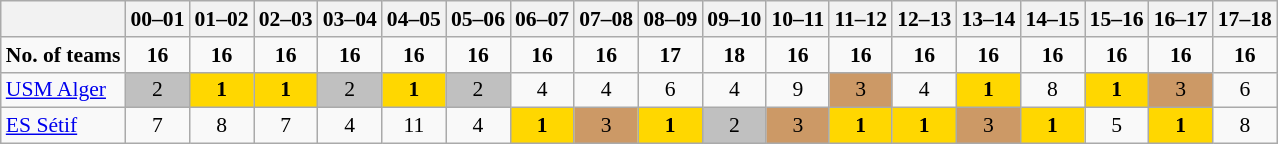<table border=1  bordercolor="#CCCCCC" class=wikitable style="font-size:90%;">
<tr align=LEFT valign=CENTER>
<th></th>
<th>00–01</th>
<th>01–02</th>
<th>02–03</th>
<th>03–04</th>
<th>04–05</th>
<th>05–06</th>
<th>06–07</th>
<th>07–08</th>
<th>08–09</th>
<th>09–10</th>
<th>10–11</th>
<th>11–12</th>
<th>12–13</th>
<th>13–14</th>
<th>14–15</th>
<th>15–16</th>
<th>16–17</th>
<th>17–18</th>
</tr>
<tr align=CENTER>
<td><strong>No. of teams</strong></td>
<td><strong>16</strong></td>
<td><strong>16</strong></td>
<td><strong>16</strong></td>
<td><strong>16</strong></td>
<td><strong>16</strong></td>
<td><strong>16</strong></td>
<td><strong>16</strong></td>
<td><strong>16</strong></td>
<td><strong>17</strong></td>
<td><strong>18</strong></td>
<td><strong>16</strong></td>
<td><strong>16</strong></td>
<td><strong>16</strong></td>
<td><strong>16</strong></td>
<td><strong>16</strong></td>
<td><strong>16</strong></td>
<td><strong>16</strong></td>
<td><strong>16</strong></td>
</tr>
<tr align=CENTER valign=BOTTOM>
<td align=LEFT><a href='#'>USM Alger</a></td>
<td bgcolor=silver>2</td>
<td bgcolor=gold><strong>1</strong></td>
<td bgcolor=gold><strong>1</strong></td>
<td bgcolor=silver>2</td>
<td bgcolor=gold><strong>1</strong></td>
<td bgcolor=silver>2</td>
<td>4</td>
<td>4</td>
<td>6</td>
<td>4</td>
<td>9</td>
<td bgcolor=#cc9966>3</td>
<td>4</td>
<td bgcolor=gold><strong>1</strong></td>
<td>8</td>
<td bgcolor=gold><strong>1</strong></td>
<td bgcolor=#cc9966>3</td>
<td>6</td>
</tr>
<tr align=CENTER valign=BOTTOM>
<td align=LEFT><a href='#'>ES Sétif</a></td>
<td>7</td>
<td>8</td>
<td>7</td>
<td>4</td>
<td>11</td>
<td>4</td>
<td bgcolor=gold><strong>1</strong></td>
<td bgcolor=#cc9966>3</td>
<td bgcolor=gold><strong>1</strong></td>
<td bgcolor=silver>2</td>
<td bgcolor=#cc9966>3</td>
<td bgcolor=gold><strong>1</strong></td>
<td bgcolor=gold><strong>1</strong></td>
<td bgcolor=#cc9966>3</td>
<td bgcolor=gold><strong>1</strong></td>
<td>5</td>
<td bgcolor=gold><strong>1</strong></td>
<td>8</td>
</tr>
</table>
